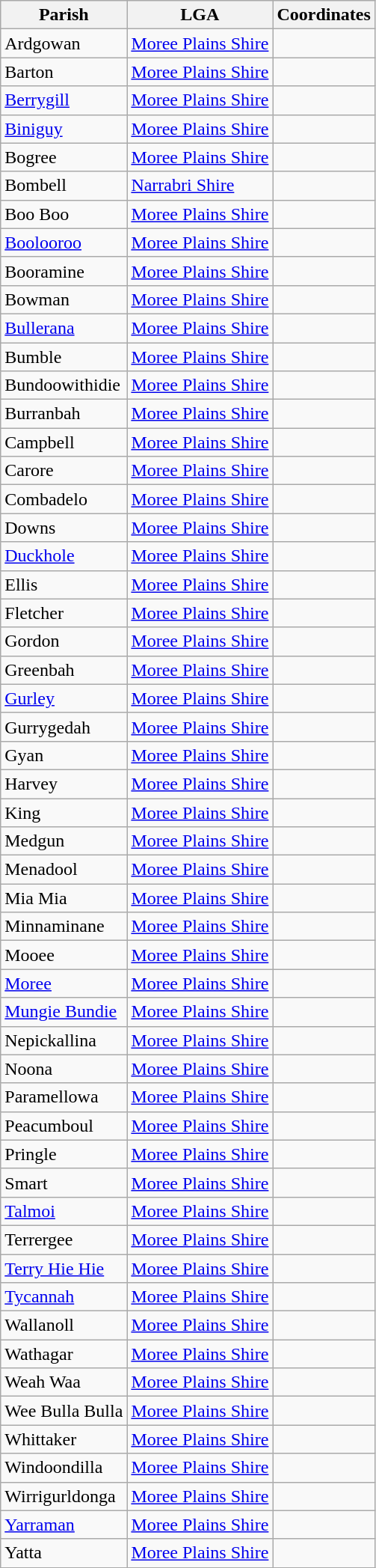<table class="wikitable sortable">
<tr>
<th>Parish</th>
<th>LGA</th>
<th>Coordinates</th>
</tr>
<tr>
<td>Ardgowan</td>
<td><a href='#'>Moree Plains Shire</a></td>
<td></td>
</tr>
<tr>
<td>Barton</td>
<td><a href='#'>Moree Plains Shire</a></td>
<td></td>
</tr>
<tr>
<td><a href='#'>Berrygill</a></td>
<td><a href='#'>Moree Plains Shire</a></td>
<td></td>
</tr>
<tr>
<td><a href='#'>Biniguy</a></td>
<td><a href='#'>Moree Plains Shire</a></td>
<td></td>
</tr>
<tr>
<td>Bogree</td>
<td><a href='#'>Moree Plains Shire</a></td>
<td></td>
</tr>
<tr>
<td>Bombell</td>
<td><a href='#'>Narrabri Shire</a></td>
<td></td>
</tr>
<tr>
<td>Boo Boo</td>
<td><a href='#'>Moree Plains Shire</a></td>
<td></td>
</tr>
<tr>
<td><a href='#'>Boolooroo</a></td>
<td><a href='#'>Moree Plains Shire</a></td>
<td></td>
</tr>
<tr>
<td>Booramine</td>
<td><a href='#'>Moree Plains Shire</a></td>
<td></td>
</tr>
<tr>
<td>Bowman</td>
<td><a href='#'>Moree Plains Shire</a></td>
<td></td>
</tr>
<tr>
<td><a href='#'>Bullerana</a></td>
<td><a href='#'>Moree Plains Shire</a></td>
<td></td>
</tr>
<tr>
<td>Bumble</td>
<td><a href='#'>Moree Plains Shire</a></td>
<td></td>
</tr>
<tr>
<td>Bundoowithidie</td>
<td><a href='#'>Moree Plains Shire</a></td>
<td></td>
</tr>
<tr>
<td>Burranbah</td>
<td><a href='#'>Moree Plains Shire</a></td>
<td></td>
</tr>
<tr>
<td>Campbell</td>
<td><a href='#'>Moree Plains Shire</a></td>
<td></td>
</tr>
<tr>
<td>Carore</td>
<td><a href='#'>Moree Plains Shire</a></td>
<td></td>
</tr>
<tr>
<td>Combadelo</td>
<td><a href='#'>Moree Plains Shire</a></td>
<td></td>
</tr>
<tr>
<td>Downs</td>
<td><a href='#'>Moree Plains Shire</a></td>
<td></td>
</tr>
<tr>
<td><a href='#'>Duckhole</a></td>
<td><a href='#'>Moree Plains Shire</a></td>
<td></td>
</tr>
<tr>
<td>Ellis</td>
<td><a href='#'>Moree Plains Shire</a></td>
<td></td>
</tr>
<tr>
<td>Fletcher</td>
<td><a href='#'>Moree Plains Shire</a></td>
<td></td>
</tr>
<tr>
<td>Gordon</td>
<td><a href='#'>Moree Plains Shire</a></td>
<td></td>
</tr>
<tr>
<td>Greenbah</td>
<td><a href='#'>Moree Plains Shire</a></td>
<td></td>
</tr>
<tr>
<td><a href='#'>Gurley</a></td>
<td><a href='#'>Moree Plains Shire</a></td>
<td></td>
</tr>
<tr>
<td>Gurrygedah</td>
<td><a href='#'>Moree Plains Shire</a></td>
<td></td>
</tr>
<tr>
<td>Gyan</td>
<td><a href='#'>Moree Plains Shire</a></td>
<td></td>
</tr>
<tr>
<td>Harvey</td>
<td><a href='#'>Moree Plains Shire</a></td>
<td></td>
</tr>
<tr>
<td>King</td>
<td><a href='#'>Moree Plains Shire</a></td>
<td></td>
</tr>
<tr>
<td>Medgun</td>
<td><a href='#'>Moree Plains Shire</a></td>
<td></td>
</tr>
<tr>
<td>Menadool</td>
<td><a href='#'>Moree Plains Shire</a></td>
<td></td>
</tr>
<tr>
<td>Mia Mia</td>
<td><a href='#'>Moree Plains Shire</a></td>
<td></td>
</tr>
<tr>
<td>Minnaminane</td>
<td><a href='#'>Moree Plains Shire</a></td>
<td></td>
</tr>
<tr>
<td>Mooee</td>
<td><a href='#'>Moree Plains Shire</a></td>
<td></td>
</tr>
<tr>
<td><a href='#'>Moree</a></td>
<td><a href='#'>Moree Plains Shire</a></td>
<td></td>
</tr>
<tr>
<td><a href='#'>Mungie Bundie</a></td>
<td><a href='#'>Moree Plains Shire</a></td>
<td></td>
</tr>
<tr>
<td>Nepickallina</td>
<td><a href='#'>Moree Plains Shire</a></td>
<td></td>
</tr>
<tr>
<td>Noona</td>
<td><a href='#'>Moree Plains Shire</a></td>
<td></td>
</tr>
<tr>
<td>Paramellowa</td>
<td><a href='#'>Moree Plains Shire</a></td>
<td></td>
</tr>
<tr>
<td>Peacumboul</td>
<td><a href='#'>Moree Plains Shire</a></td>
<td></td>
</tr>
<tr>
<td>Pringle</td>
<td><a href='#'>Moree Plains Shire</a></td>
<td></td>
</tr>
<tr>
<td>Smart</td>
<td><a href='#'>Moree Plains Shire</a></td>
<td></td>
</tr>
<tr>
<td><a href='#'>Talmoi</a></td>
<td><a href='#'>Moree Plains Shire</a></td>
<td></td>
</tr>
<tr>
<td>Terrergee</td>
<td><a href='#'>Moree Plains Shire</a></td>
<td></td>
</tr>
<tr>
<td><a href='#'>Terry Hie Hie</a></td>
<td><a href='#'>Moree Plains Shire</a></td>
<td></td>
</tr>
<tr>
<td><a href='#'>Tycannah</a></td>
<td><a href='#'>Moree Plains Shire</a></td>
<td></td>
</tr>
<tr>
<td>Wallanoll</td>
<td><a href='#'>Moree Plains Shire</a></td>
<td></td>
</tr>
<tr>
<td>Wathagar</td>
<td><a href='#'>Moree Plains Shire</a></td>
<td></td>
</tr>
<tr>
<td>Weah Waa</td>
<td><a href='#'>Moree Plains Shire</a></td>
<td></td>
</tr>
<tr>
<td>Wee Bulla Bulla</td>
<td><a href='#'>Moree Plains Shire</a></td>
<td></td>
</tr>
<tr>
<td>Whittaker</td>
<td><a href='#'>Moree Plains Shire</a></td>
<td></td>
</tr>
<tr>
<td>Windoondilla</td>
<td><a href='#'>Moree Plains Shire</a></td>
<td></td>
</tr>
<tr>
<td>Wirrigurldonga</td>
<td><a href='#'>Moree Plains Shire</a></td>
<td></td>
</tr>
<tr>
<td><a href='#'>Yarraman</a></td>
<td><a href='#'>Moree Plains Shire</a></td>
<td></td>
</tr>
<tr>
<td>Yatta</td>
<td><a href='#'>Moree Plains Shire</a></td>
<td></td>
</tr>
</table>
